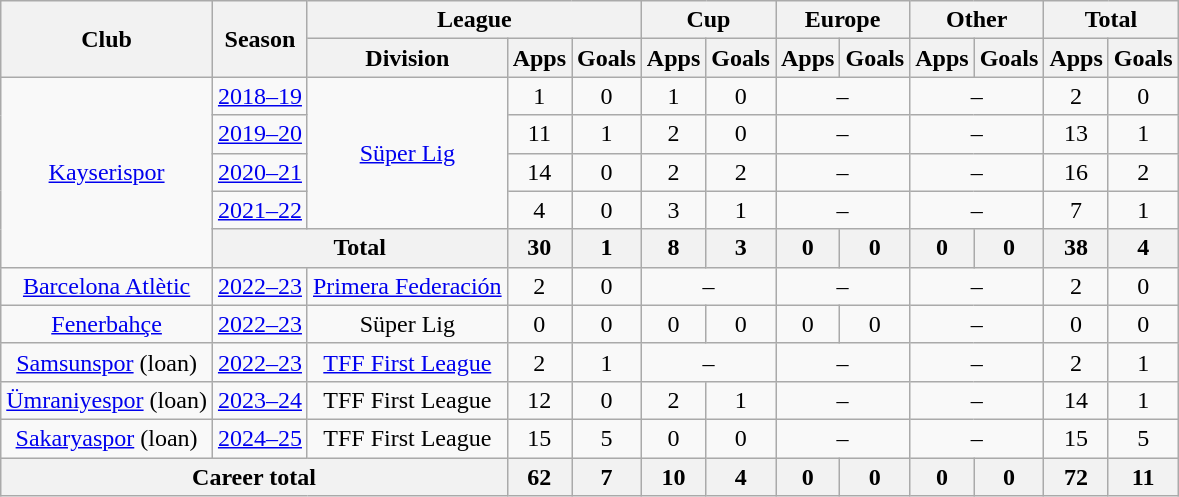<table class="wikitable" style="text-align: center">
<tr>
<th rowspan="2">Club</th>
<th rowspan="2">Season</th>
<th colspan="3">League</th>
<th colspan="2">Cup</th>
<th colspan="2">Europe</th>
<th colspan="2">Other</th>
<th colspan="2">Total</th>
</tr>
<tr>
<th>Division</th>
<th>Apps</th>
<th>Goals</th>
<th>Apps</th>
<th>Goals</th>
<th>Apps</th>
<th>Goals</th>
<th>Apps</th>
<th>Goals</th>
<th>Apps</th>
<th>Goals</th>
</tr>
<tr>
<td rowspan="5"><a href='#'>Kayserispor</a></td>
<td><a href='#'>2018–19</a></td>
<td rowspan="4"><a href='#'>Süper Lig</a></td>
<td>1</td>
<td>0</td>
<td>1</td>
<td>0</td>
<td colspan="2">–</td>
<td colspan="2">–</td>
<td>2</td>
<td>0</td>
</tr>
<tr>
<td><a href='#'>2019–20</a></td>
<td>11</td>
<td>1</td>
<td>2</td>
<td>0</td>
<td colspan="2">–</td>
<td colspan="2">–</td>
<td>13</td>
<td>1</td>
</tr>
<tr>
<td><a href='#'>2020–21</a></td>
<td>14</td>
<td>0</td>
<td>2</td>
<td>2</td>
<td colspan="2">–</td>
<td colspan="2">–</td>
<td>16</td>
<td>2</td>
</tr>
<tr>
<td><a href='#'>2021–22</a></td>
<td>4</td>
<td>0</td>
<td>3</td>
<td>1</td>
<td colspan="2">–</td>
<td colspan="2">–</td>
<td>7</td>
<td>1</td>
</tr>
<tr>
<th colspan="2">Total</th>
<th>30</th>
<th>1</th>
<th>8</th>
<th>3</th>
<th>0</th>
<th>0</th>
<th>0</th>
<th>0</th>
<th>38</th>
<th>4</th>
</tr>
<tr>
<td><a href='#'>Barcelona Atlètic</a></td>
<td><a href='#'>2022–23</a></td>
<td><a href='#'>Primera Federación</a></td>
<td>2</td>
<td>0</td>
<td colspan="2">–</td>
<td colspan="2">–</td>
<td colspan="2">–</td>
<td>2</td>
<td>0</td>
</tr>
<tr>
<td><a href='#'>Fenerbahçe</a></td>
<td><a href='#'>2022–23</a></td>
<td>Süper Lig</td>
<td>0</td>
<td>0</td>
<td>0</td>
<td>0</td>
<td>0</td>
<td>0</td>
<td colspan="2">–</td>
<td>0</td>
<td>0</td>
</tr>
<tr>
<td><a href='#'>Samsunspor</a> (loan)</td>
<td><a href='#'>2022–23</a></td>
<td><a href='#'>TFF First League</a></td>
<td>2</td>
<td>1</td>
<td colspan="2">–</td>
<td colspan="2">–</td>
<td colspan="2">–</td>
<td>2</td>
<td>1</td>
</tr>
<tr>
<td><a href='#'>Ümraniyespor</a> (loan)</td>
<td><a href='#'>2023–24</a></td>
<td>TFF First League</td>
<td>12</td>
<td>0</td>
<td>2</td>
<td>1</td>
<td colspan="2">–</td>
<td colspan="2">–</td>
<td>14</td>
<td>1</td>
</tr>
<tr>
<td><a href='#'>Sakaryaspor</a> (loan)</td>
<td><a href='#'>2024–25</a></td>
<td>TFF First League</td>
<td>15</td>
<td>5</td>
<td>0</td>
<td>0</td>
<td colspan="2">–</td>
<td colspan="2">–</td>
<td>15</td>
<td>5</td>
</tr>
<tr>
<th colspan="3">Career total</th>
<th>62</th>
<th>7</th>
<th>10</th>
<th>4</th>
<th>0</th>
<th>0</th>
<th>0</th>
<th>0</th>
<th>72</th>
<th>11</th>
</tr>
</table>
